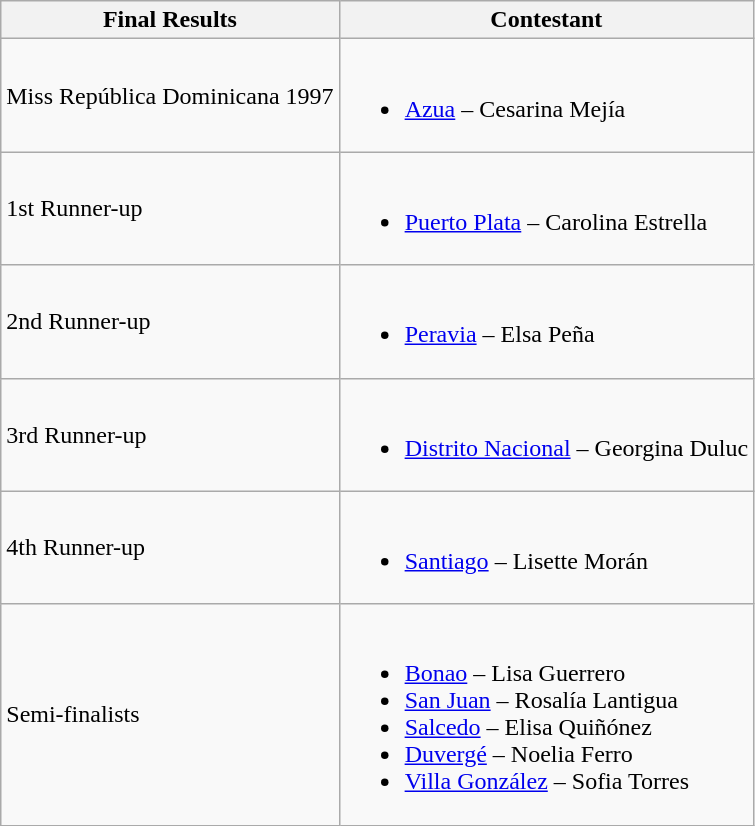<table class="wikitable">
<tr>
<th>Final Results</th>
<th>Contestant</th>
</tr>
<tr>
<td>Miss República Dominicana 1997</td>
<td><br><ul><li><a href='#'>Azua</a> – Cesarina Mejía</li></ul></td>
</tr>
<tr>
<td>1st Runner-up</td>
<td><br><ul><li><a href='#'>Puerto Plata</a> – Carolina Estrella</li></ul></td>
</tr>
<tr>
<td>2nd Runner-up</td>
<td><br><ul><li><a href='#'>Peravia</a> – Elsa Peña</li></ul></td>
</tr>
<tr>
<td>3rd Runner-up</td>
<td><br><ul><li><a href='#'>Distrito Nacional</a> – Georgina Duluc</li></ul></td>
</tr>
<tr>
<td>4th Runner-up</td>
<td><br><ul><li><a href='#'>Santiago</a> – Lisette Morán</li></ul></td>
</tr>
<tr>
<td>Semi-finalists</td>
<td><br><ul><li><a href='#'>Bonao</a> – Lisa Guerrero</li><li><a href='#'>San Juan</a> – Rosalía Lantigua</li><li><a href='#'>Salcedo</a> – Elisa Quiñónez</li><li><a href='#'>Duvergé</a> – Noelia Ferro</li><li><a href='#'>Villa González</a> – Sofia Torres</li></ul></td>
</tr>
</table>
